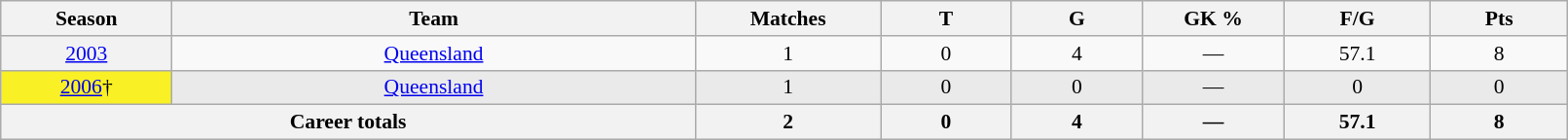<table class="wikitable sortable"  style="font-size:90%; text-align:center; width:85%;">
<tr>
<th width=2%>Season</th>
<th width=8%>Team</th>
<th width=2%>Matches</th>
<th width=2%>T</th>
<th width=2%>G</th>
<th width=2%>GK %</th>
<th width=2%>F/G</th>
<th width=2%>Pts</th>
</tr>
<tr>
<th scope="row" style="text-align:center; font-weight:normal"><a href='#'>2003</a></th>
<td style="text-align:center;"> <a href='#'>Queensland</a></td>
<td>1</td>
<td>0</td>
<td>4</td>
<td>—</td>
<td>57.1</td>
<td>8</td>
</tr>
<tr style="background-color: #EAEAEA">
<th scope="row" style="text-align:center;background:#f9f025; font-weight:normal"><a href='#'>2006</a>†</th>
<td style="text-align:center;"> <a href='#'>Queensland</a></td>
<td>1</td>
<td>0</td>
<td>0</td>
<td>—</td>
<td>0</td>
<td>0</td>
</tr>
<tr class="sortbottom">
<th colspan=2>Career totals</th>
<th>2</th>
<th>0</th>
<th>4</th>
<th>—</th>
<th>57.1</th>
<th>8</th>
</tr>
</table>
